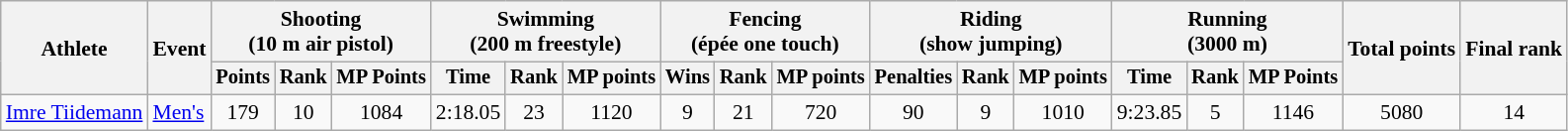<table class="wikitable" style="font-size:90%">
<tr>
<th rowspan="2">Athlete</th>
<th rowspan="2">Event</th>
<th colspan=3>Shooting<br><span>(10 m air pistol)</span></th>
<th colspan=3>Swimming<br><span>(200 m freestyle)</span></th>
<th colspan=3>Fencing<br><span>(épée one touch)</span></th>
<th colspan=3>Riding<br><span>(show jumping)</span></th>
<th colspan=3>Running<br><span>(3000 m)</span></th>
<th rowspan=2>Total points</th>
<th rowspan=2>Final rank</th>
</tr>
<tr style="font-size:95%">
<th>Points</th>
<th>Rank</th>
<th>MP Points</th>
<th>Time</th>
<th>Rank</th>
<th>MP points</th>
<th>Wins</th>
<th>Rank</th>
<th>MP points</th>
<th>Penalties</th>
<th>Rank</th>
<th>MP points</th>
<th>Time</th>
<th>Rank</th>
<th>MP Points</th>
</tr>
<tr align=center>
<td align=left><a href='#'>Imre Tiidemann</a></td>
<td align=left><a href='#'>Men's</a></td>
<td>179</td>
<td>10</td>
<td>1084</td>
<td>2:18.05</td>
<td>23</td>
<td>1120</td>
<td>9</td>
<td>21</td>
<td>720</td>
<td>90</td>
<td>9</td>
<td>1010</td>
<td>9:23.85</td>
<td>5</td>
<td>1146</td>
<td>5080</td>
<td>14</td>
</tr>
</table>
